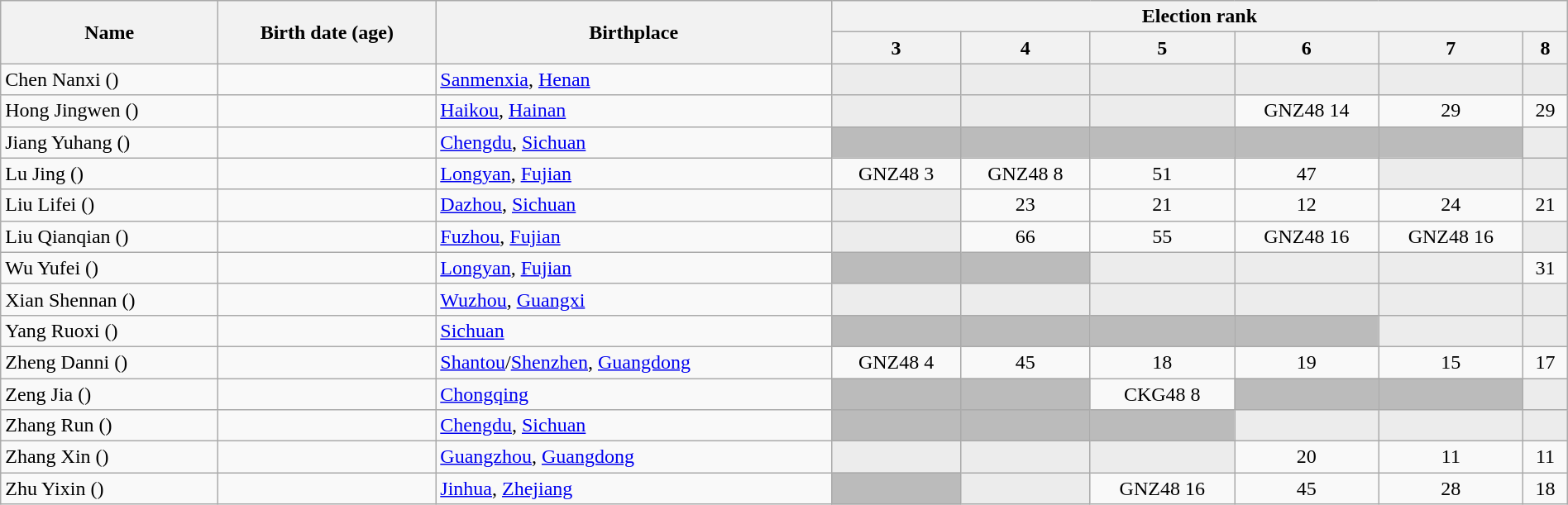<table class="wikitable sortable"  style="text-align:center; width:100%;">
<tr>
<th rowspan="2">Name</th>
<th rowspan="2">Birth date (age)</th>
<th rowspan="2">Birthplace</th>
<th colspan="6" class="unsortable">Election rank</th>
</tr>
<tr>
<th data-sort-type="number">3</th>
<th data-sort-type="number">4</th>
<th data-sort-type="number">5</th>
<th data-sort-type="number">6</th>
<th data-sort-type="number">7</th>
<th data-sort-type="number">8</th>
</tr>
<tr>
<td style="text-align:left;" data-sort-value="Chen, Nanxi">Chen Nanxi ()</td>
<td style="text-align:left;"></td>
<td style="text-align:left;"><a href='#'>Sanmenxia</a>, <a href='#'>Henan</a></td>
<td style="background:#ececec; color:gray;"></td>
<td style="background:#ececec; color:gray;"></td>
<td style="background:#ececec; color:gray;"></td>
<td style="background:#ececec; color:gray;"></td>
<td style="background:#ececec; color:gray;"></td>
<td style="background:#ececec; color:gray;"></td>
</tr>
<tr>
<td style="text-align:left;" data-sort-value="Hong, Jingwen">Hong Jingwen ()</td>
<td style="text-align:left;"></td>
<td style="text-align:left;"><a href='#'>Haikou</a>, <a href='#'>Hainan</a></td>
<td style="background:#ececec; color:gray;"></td>
<td style="background:#ececec; color:gray;"></td>
<td style="background:#ececec; color:gray;"></td>
<td>GNZ48 14</td>
<td>29</td>
<td>29</td>
</tr>
<tr>
<td style="text-align:left;" data-sort-value="Jiang, Yuhang">Jiang Yuhang ()</td>
<td style="text-align:left;"></td>
<td style="text-align:left;"><a href='#'>Chengdu</a>, <a href='#'>Sichuan</a></td>
<td style="background:#bbb;"> </td>
<td style="background:#bbb;"> </td>
<td style="background:#bbb;"> </td>
<td style="background:#bbb;"> </td>
<td style="background:#bbb;"> </td>
<td style="background:#ececec; color:gray;"></td>
</tr>
<tr>
<td style="text-align:left;" data-sort-value="Lu, Jing">Lu Jing ()</td>
<td style="text-align:left;"></td>
<td style="text-align:left;"><a href='#'>Longyan</a>, <a href='#'>Fujian</a></td>
<td>GNZ48 3</td>
<td>GNZ48 8</td>
<td>51</td>
<td>47</td>
<td style="background:#ececec; color:gray;"></td>
<td style="background:#ececec; color:gray;"></td>
</tr>
<tr>
<td style="text-align:left;" data-sort-value="Liu, Lifei">Liu Lifei ()</td>
<td style="text-align:left;"></td>
<td style="text-align:left;"><a href='#'>Dazhou</a>, <a href='#'>Sichuan</a></td>
<td style="background:#ececec; color:gray;"></td>
<td>23</td>
<td>21</td>
<td>12</td>
<td>24</td>
<td>21</td>
</tr>
<tr>
<td style="text-align:left;" data-sort-value="Liu, Qianqian">Liu Qianqian ()</td>
<td style="text-align:left;"></td>
<td style="text-align:left;"><a href='#'>Fuzhou</a>, <a href='#'>Fujian</a></td>
<td style="background:#ececec; color:gray;"></td>
<td>66</td>
<td>55</td>
<td>GNZ48 16</td>
<td>GNZ48 16</td>
<td style="background:#ececec; color:gray;"></td>
</tr>
<tr>
<td style="text-align:left;" data-sort-value="Wu, Yufei">Wu Yufei ()</td>
<td style="text-align:left;"></td>
<td style="text-align:left;"><a href='#'>Longyan</a>, <a href='#'>Fujian</a></td>
<td style="background:#bbb;"> </td>
<td style="background:#bbb;"> </td>
<td style="background:#ececec; color:gray;"></td>
<td style="background:#ececec; color:gray;"></td>
<td style="background:#ececec; color:gray;"></td>
<td>31</td>
</tr>
<tr>
<td style="text-align:left;" data-sort-value="Xian, Shennan">Xian Shennan ()</td>
<td style="text-align:left;"></td>
<td style="text-align:left;"><a href='#'>Wuzhou</a>, <a href='#'>Guangxi</a></td>
<td style="background:#ececec; color:gray;"></td>
<td style="background:#ececec; color:gray;"></td>
<td style="background:#ececec; color:gray;"></td>
<td style="background:#ececec; color:gray;"></td>
<td style="background:#ececec; color:gray;"></td>
<td style="background:#ececec; color:gray;"></td>
</tr>
<tr>
<td style="text-align:left;" data-sort-value="Yang, Ruoxi">Yang Ruoxi ()</td>
<td style="text-align:left;"></td>
<td style="text-align:left;"><a href='#'>Sichuan</a></td>
<td style="background:#bbb;"> </td>
<td style="background:#bbb;"> </td>
<td style="background:#bbb;"> </td>
<td style="background:#bbb;"> </td>
<td style="background:#ececec; color:gray;"></td>
<td style="background:#ececec; color:gray;"></td>
</tr>
<tr>
<td style="text-align:left;" data-sort-value="Zheng, Danni">Zheng Danni ()</td>
<td style="text-align:left;"></td>
<td style="text-align:left;"><a href='#'>Shantou</a>/<a href='#'>Shenzhen</a>, <a href='#'>Guangdong</a></td>
<td>GNZ48 4</td>
<td>45</td>
<td>18</td>
<td>19</td>
<td>15</td>
<td>17</td>
</tr>
<tr>
<td style="text-align:left;" data-sort-value="Zeng, Jia">Zeng Jia ()</td>
<td style="text-align:left;"></td>
<td style="text-align:left;"><a href='#'>Chongqing</a></td>
<td style="background:#bbb;"> </td>
<td style="background:#bbb;"> </td>
<td>CKG48 8</td>
<td style="background:#bbb;"> </td>
<td style="background:#bbb;"> </td>
<td style="background:#ececec; color:gray;"></td>
</tr>
<tr>
<td style="text-align:left;" data-sort-value="Zhang, Run">Zhang Run ()</td>
<td style="text-align:left;"></td>
<td style="text-align:left;"><a href='#'>Chengdu</a>, <a href='#'>Sichuan</a></td>
<td style="background:#bbb;"> </td>
<td style="background:#bbb;"> </td>
<td style="background:#bbb;"> </td>
<td style="background:#ececec; color:gray;"></td>
<td style="background:#ececec; color:gray;"></td>
<td style="background:#ececec; color:gray;"></td>
</tr>
<tr>
<td style="text-align:left;" data-sort-value="Zhang Xin">Zhang Xin ()</td>
<td style="text-align:left;"></td>
<td style="text-align:left;"><a href='#'>Guangzhou</a>, <a href='#'>Guangdong</a></td>
<td style="background:#ececec; color:gray;"></td>
<td style="background:#ececec; color:gray;"></td>
<td style="background:#ececec; color:gray;"></td>
<td>20</td>
<td>11</td>
<td>11</td>
</tr>
<tr>
<td style="text-align:left;" data-sort-value="Zhu, Yixin">Zhu Yixin () </td>
<td style="text-align:left;"></td>
<td style="text-align:left;"><a href='#'>Jinhua</a>, <a href='#'>Zhejiang</a></td>
<td style="background:#bbb;"> </td>
<td style="background:#ececec; color:gray;"></td>
<td>GNZ48 16</td>
<td>45</td>
<td>28</td>
<td>18</td>
</tr>
</table>
